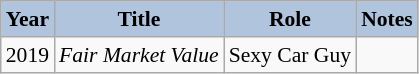<table class="wikitable" style="font-size:90%;">
<tr>
<th style="background:#B0C4DE;">Year</th>
<th style="background:#B0C4DE;">Title</th>
<th style="background:#B0C4DE;">Role</th>
<th style="background:#B0C4DE;">Notes</th>
</tr>
<tr>
<td>2019</td>
<td><em>Fair Market Value</em></td>
<td>Sexy Car Guy</td>
<td></td>
</tr>
</table>
